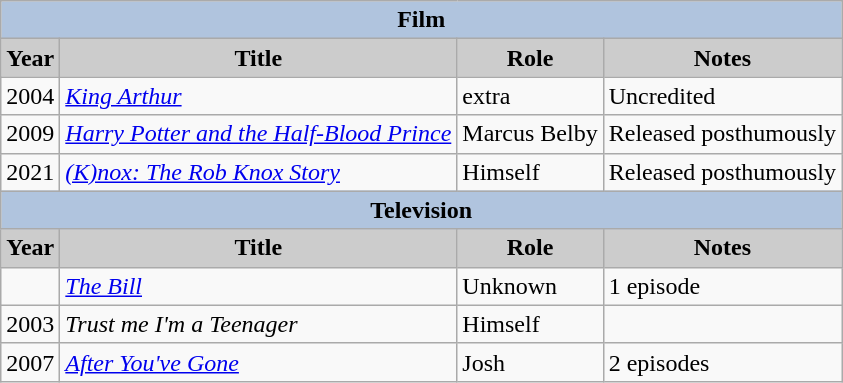<table class="wikitable">
<tr>
<th colspan="4" style="background:#B0C4DE;">Film</th>
</tr>
<tr>
<th style="background:#ccc;">Year</th>
<th style="background:#ccc;">Title</th>
<th style="background:#ccc;">Role</th>
<th style="background:#ccc;">Notes</th>
</tr>
<tr>
<td>2004</td>
<td><em><a href='#'>King Arthur</a></em></td>
<td>extra</td>
<td>Uncredited</td>
</tr>
<tr>
<td>2009</td>
<td><em><a href='#'>Harry Potter and the Half-Blood Prince</a></em></td>
<td>Marcus Belby</td>
<td>Released posthumously</td>
</tr>
<tr>
<td>2021</td>
<td><em><a href='#'>(K)nox: The Rob Knox Story</a></em></td>
<td>Himself</td>
<td>Released posthumously</td>
</tr>
<tr>
<th colspan="4" style="background:#B0C4DE;">Television</th>
</tr>
<tr>
<th style="background:#ccc;">Year</th>
<th style="background:#ccc;">Title</th>
<th style="background:#ccc;">Role</th>
<th style="background:#ccc;">Notes</th>
</tr>
<tr>
<td></td>
<td><em><a href='#'>The Bill</a></em></td>
<td>Unknown</td>
<td>1 episode</td>
</tr>
<tr>
<td>2003</td>
<td><em>Trust me I'm a Teenager</em></td>
<td>Himself</td>
<td></td>
</tr>
<tr>
<td>2007</td>
<td><em><a href='#'>After You've Gone</a></em></td>
<td>Josh</td>
<td>2 episodes</td>
</tr>
</table>
